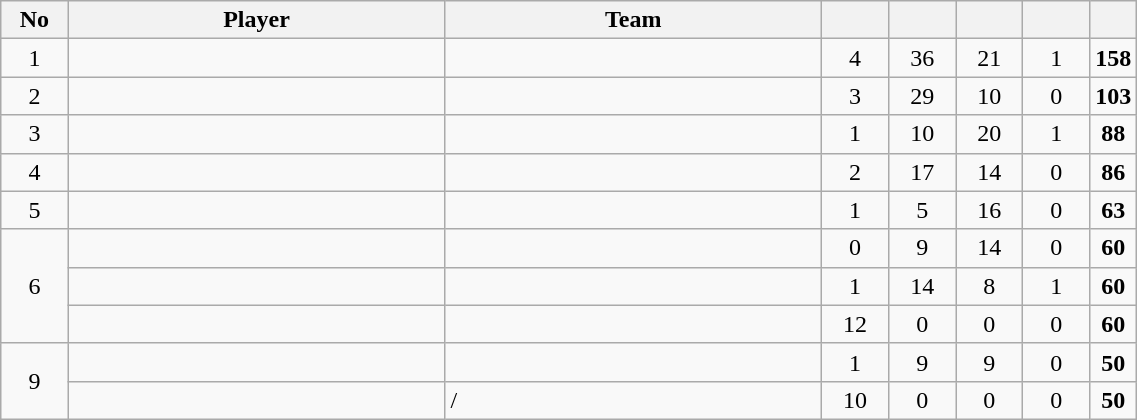<table class="wikitable collapsible sortable" style="text-align:center;width:60%">
<tr>
<th style="width:6%">No</th>
<th style="width:34%">Player</th>
<th style="width:34%">Team</th>
<th style="width:6%"></th>
<th style="width:6%"></th>
<th style="width:6%"></th>
<th style="width:6%"></th>
<th style="width:6%"></th>
</tr>
<tr>
<td>1</td>
<td style="text-align:left"></td>
<td style="text-align:left"></td>
<td>4</td>
<td>36</td>
<td>21</td>
<td>1</td>
<td><strong>158</strong></td>
</tr>
<tr>
<td>2</td>
<td style="text-align:left"></td>
<td style="text-align:left"></td>
<td>3</td>
<td>29</td>
<td>10</td>
<td>0</td>
<td><strong>103</strong></td>
</tr>
<tr>
<td>3</td>
<td style="text-align:left"></td>
<td style="text-align:left"></td>
<td>1</td>
<td>10</td>
<td>20</td>
<td>1</td>
<td><strong>88</strong></td>
</tr>
<tr>
<td>4</td>
<td style="text-align:left"></td>
<td style="text-align:left"></td>
<td>2</td>
<td>17</td>
<td>14</td>
<td>0</td>
<td><strong>86</strong></td>
</tr>
<tr>
<td>5</td>
<td style="text-align:left"></td>
<td style="text-align:left"></td>
<td>1</td>
<td>5</td>
<td>16</td>
<td>0</td>
<td><strong>63</strong></td>
</tr>
<tr>
<td rowspan="3">6</td>
<td style="text-align:left"></td>
<td style="text-align:left"></td>
<td>0</td>
<td>9</td>
<td>14</td>
<td>0</td>
<td><strong>60</strong></td>
</tr>
<tr>
<td style="text-align:left"></td>
<td style="text-align:left"></td>
<td>1</td>
<td>14</td>
<td>8</td>
<td>1</td>
<td><strong>60</strong></td>
</tr>
<tr>
<td style="text-align:left"></td>
<td style="text-align:left"></td>
<td>12</td>
<td>0</td>
<td>0</td>
<td>0</td>
<td><strong>60</strong></td>
</tr>
<tr>
<td rowspan="2">9</td>
<td style="text-align:left"></td>
<td style="text-align:left"></td>
<td>1</td>
<td>9</td>
<td>9</td>
<td>0</td>
<td><strong>50</strong></td>
</tr>
<tr>
<td style="text-align:left"></td>
<td style="text-align:left"> / </td>
<td>10</td>
<td>0</td>
<td>0</td>
<td>0</td>
<td><strong>50</strong></td>
</tr>
</table>
